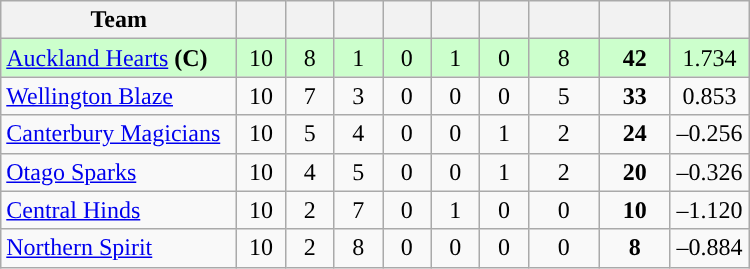<table class="wikitable" style="text-align:center">
<tr>
<th width="150">Team</th>
<th width="25"></th>
<th width="25"></th>
<th width="25"></th>
<th width="25"></th>
<th width="25"></th>
<th width="25"></th>
<th width="40"></th>
<th width="40"></th>
<th width="45"></th>
</tr>
<tr style="background:#cfc">
<td style="text-align:left"><a href='#'>Auckland Hearts</a> <strong>(C)</strong></td>
<td>10</td>
<td>8</td>
<td>1</td>
<td>0</td>
<td>1</td>
<td>0</td>
<td>8</td>
<td><strong>42</strong></td>
<td>1.734</td>
</tr>
<tr>
<td style="text-align:left"><a href='#'>Wellington Blaze</a></td>
<td>10</td>
<td>7</td>
<td>3</td>
<td>0</td>
<td>0</td>
<td>0</td>
<td>5</td>
<td><strong>33</strong></td>
<td>0.853</td>
</tr>
<tr>
<td style="text-align:left"><a href='#'>Canterbury Magicians</a></td>
<td>10</td>
<td>5</td>
<td>4</td>
<td>0</td>
<td>0</td>
<td>1</td>
<td>2</td>
<td><strong>24</strong></td>
<td>–0.256</td>
</tr>
<tr>
<td style="text-align:left"><a href='#'>Otago Sparks</a></td>
<td>10</td>
<td>4</td>
<td>5</td>
<td>0</td>
<td>0</td>
<td>1</td>
<td>2</td>
<td><strong>20</strong></td>
<td>–0.326</td>
</tr>
<tr>
<td style="text-align:left"><a href='#'>Central Hinds</a></td>
<td>10</td>
<td>2</td>
<td>7</td>
<td>0</td>
<td>1</td>
<td>0</td>
<td>0</td>
<td><strong>10</strong></td>
<td>–1.120</td>
</tr>
<tr>
<td style="text-align:left"><a href='#'>Northern Spirit</a></td>
<td>10</td>
<td>2</td>
<td>8</td>
<td>0</td>
<td>0</td>
<td>0</td>
<td>0</td>
<td><strong>8</strong></td>
<td>–0.884</td>
</tr>
</table>
